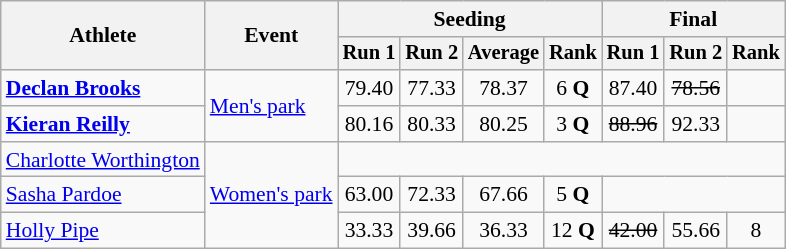<table class=wikitable style=font-size:90%;text-align:center>
<tr>
<th rowspan=2>Athlete</th>
<th rowspan=2>Event</th>
<th colspan=4>Seeding</th>
<th colspan=3>Final</th>
</tr>
<tr style=font-size:95%>
<th>Run 1</th>
<th>Run 2</th>
<th>Average</th>
<th>Rank</th>
<th>Run 1</th>
<th>Run 2</th>
<th>Rank</th>
</tr>
<tr>
<td align=left><strong><a href='#'>Declan Brooks</a></strong></td>
<td align=left rowspan=2><a href='#'>Men's park</a></td>
<td>79.40</td>
<td>77.33</td>
<td>78.37</td>
<td>6 <strong>Q</strong></td>
<td>87.40</td>
<td><s>78.56</s></td>
<td></td>
</tr>
<tr>
<td align=left><strong><a href='#'>Kieran Reilly</a></strong></td>
<td>80.16</td>
<td>80.33</td>
<td>80.25</td>
<td>3 <strong>Q</strong></td>
<td><s>88.96</s></td>
<td>92.33</td>
<td></td>
</tr>
<tr>
<td align=left><a href='#'>Charlotte Worthington</a></td>
<td align=left rowspan=3><a href='#'>Women's park</a></td>
<td colspan=7></td>
</tr>
<tr>
<td align=left><a href='#'>Sasha Pardoe</a></td>
<td>63.00</td>
<td>72.33</td>
<td>67.66</td>
<td>5 <strong>Q</strong></td>
<td colspan=3></td>
</tr>
<tr>
<td align=left><a href='#'>Holly Pipe</a></td>
<td>33.33</td>
<td>39.66</td>
<td>36.33</td>
<td>12 <strong>Q</strong></td>
<td><s> 42.00</s></td>
<td>55.66</td>
<td>8</td>
</tr>
</table>
